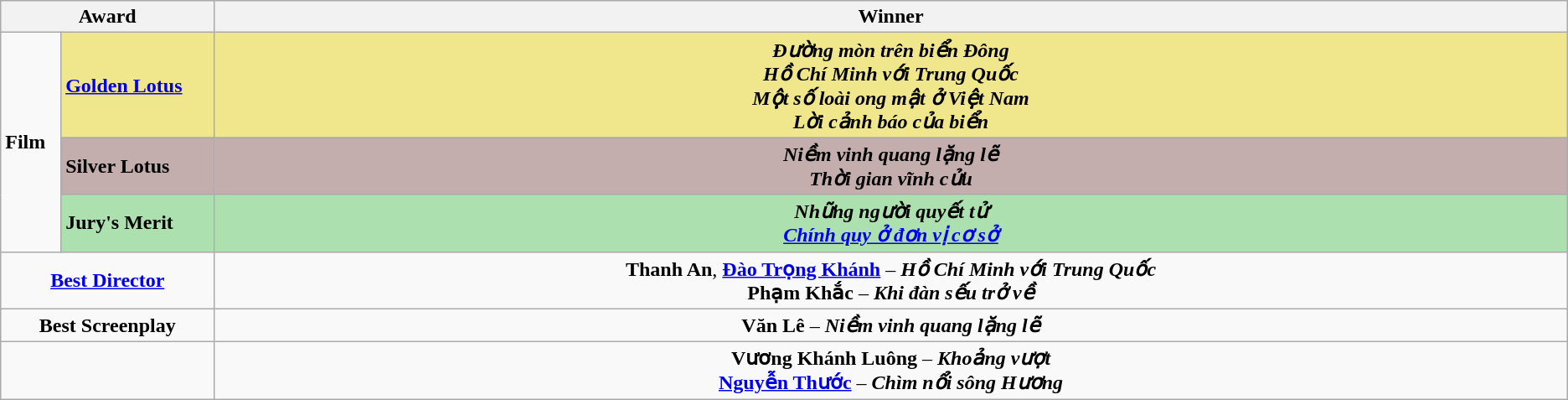<table class=wikitable>
<tr>
<th width="12%" colspan="2">Award</th>
<th width="76%">Winner</th>
</tr>
<tr>
<td rowspan="3"><strong>Film</strong></td>
<td style="background:#F0E68C"><strong><a href='#'>Golden Lotus</a></strong></td>
<td style="background:#F0E68C" align=center><strong><em>Đường mòn trên biển Đông</em></strong><br><strong><em>Hồ Chí Minh với Trung Quốc</em></strong><br><strong><em>Một số loài ong mật ở Việt Nam</em></strong><br><strong><em>Lời cảnh báo của biển</em></strong></td>
</tr>
<tr>
<td style="background:#C4AEAD"><strong>Silver Lotus</strong></td>
<td style="background:#C4AEAD" align=center><strong><em>Niềm vinh quang lặng lẽ</em></strong><br><strong><em>Thời gian vĩnh cửu</em></strong></td>
</tr>
<tr>
<td style="background:#ACE1AF"><strong>Jury's Merit</strong></td>
<td style="background:#ACE1AF" align=center><strong><em>Những người quyết tử</em></strong><br><strong><em><a href='#'>Chính quy ở đơn vị cơ sở</a></em></strong></td>
</tr>
<tr>
<td colspan="2" align=center><strong><a href='#'>Best Director</a></strong></td>
<td align=center><strong>Thanh An</strong>, <strong><a href='#'>Đào Trọng Khánh</a></strong> – <strong><em>Hồ Chí Minh với Trung Quốc</em></strong><br><strong>Phạm Khắc</strong> – <strong><em>Khi đàn sếu trở về</em></strong></td>
</tr>
<tr>
<td colspan="2" align=center><strong>Best Screenplay</strong></td>
<td align=center><strong>Văn Lê</strong> – <strong><em>Niềm vinh quang lặng lẽ</em></strong></td>
</tr>
<tr>
<td colspan="2" align=center><strong></strong></td>
<td align=center><strong>Vương Khánh Luông</strong> – <strong><em>Khoảng vượt</em></strong><br><strong><a href='#'>Nguyễn Thước</a></strong> – <strong><em>Chìm nổi sông Hương</em></strong></td>
</tr>
</table>
